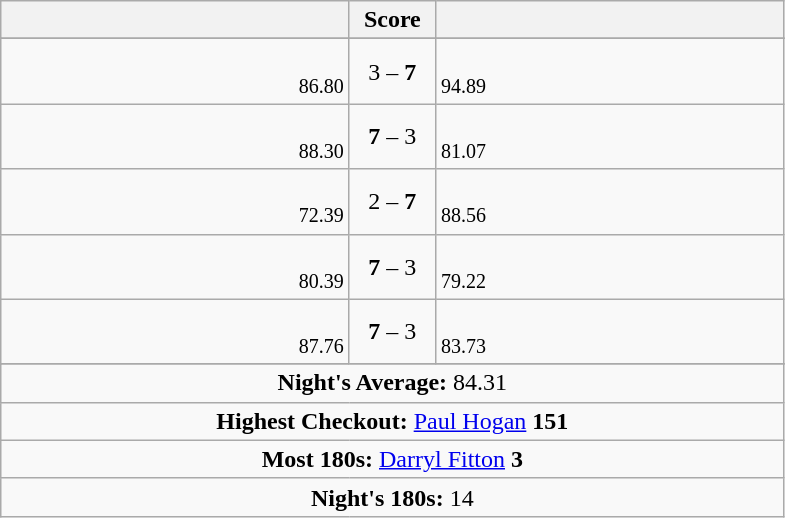<table class="wikitable" style="text-align:center">
<tr>
<th width="225"></th>
<th width="50">Score</th>
<th width="225"></th>
</tr>
<tr align="center">
</tr>
<tr align="left">
<td align="right"> <br> <small><span>86.80</span></small></td>
<td align="center">3 – <strong>7</strong></td>
<td> <br> <small><span>94.89</span></small></td>
</tr>
<tr align="left">
<td align="right"> <br> <small><span>88.30</span></small></td>
<td align="center"><strong>7</strong> – 3</td>
<td> <br> <small><span>81.07</span></small></td>
</tr>
<tr align="left">
<td align="right"> <br> <small><span>72.39</span></small></td>
<td align="center">2 – <strong>7</strong></td>
<td> <br> <small><span>88.56</span></small></td>
</tr>
<tr align="left">
<td align="right"> <br> <small><span>80.39</span></small></td>
<td align="center"><strong>7</strong> – 3</td>
<td> <br> <small><span>79.22</span></small></td>
</tr>
<tr align="left">
<td align="right"> <br> <small><span>87.76</span></small></td>
<td align="center"><strong>7</strong> – 3</td>
<td> <br> <small><span>83.73</span></small></td>
</tr>
<tr align="center">
</tr>
<tr align="center">
<td colspan="3"><strong>Night's Average:</strong> 84.31</td>
</tr>
<tr align="center">
<td colspan="3"><strong>Highest Checkout:</strong>  <a href='#'>Paul Hogan</a> <strong>151</strong></td>
</tr>
<tr align="center">
<td colspan="3"><strong>Most 180s:</strong>  <a href='#'>Darryl Fitton</a> <strong>3</strong></td>
</tr>
<tr align="center">
<td colspan="3"><strong>Night's 180s:</strong> 14</td>
</tr>
</table>
